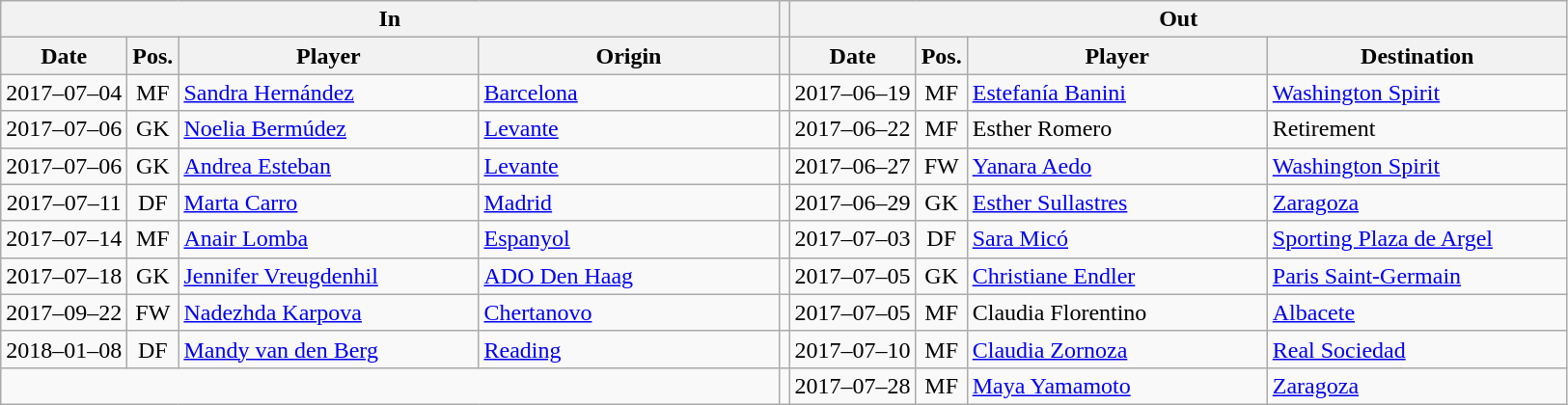<table class="wikitable">
<tr>
<th colspan=4>In</th>
<th></th>
<th colspan=4>Out</th>
</tr>
<tr>
<th>Date</th>
<th>Pos.</th>
<th width=200px>Player</th>
<th width=200px>Origin</th>
<th></th>
<th>Date</th>
<th>Pos.</th>
<th width=200px>Player</th>
<th width=200px>Destination</th>
</tr>
<tr align=center>
<td>2017–07–04 </td>
<td>MF</td>
<td align=left> <a href='#'>Sandra Hernández</a></td>
<td align=left> <a href='#'>Barcelona</a></td>
<td></td>
<td>2017–06–19 </td>
<td>MF</td>
<td align=left> <a href='#'>Estefanía Banini</a></td>
<td align=left> <a href='#'>Washington Spirit</a></td>
</tr>
<tr align=center>
<td>2017–07–06 </td>
<td>GK</td>
<td align=left> <a href='#'>Noelia Bermúdez</a></td>
<td align=left> <a href='#'>Levante</a></td>
<td></td>
<td>2017–06–22 </td>
<td>MF</td>
<td align=left> Esther Romero</td>
<td align=left>Retirement</td>
</tr>
<tr align=center>
<td>2017–07–06 </td>
<td>GK</td>
<td align=left> <a href='#'>Andrea Esteban</a></td>
<td align=left> <a href='#'>Levante</a></td>
<td></td>
<td>2017–06–27 </td>
<td>FW</td>
<td align=left> <a href='#'>Yanara Aedo</a></td>
<td align=left> <a href='#'>Washington Spirit</a></td>
</tr>
<tr align=center>
<td>2017–07–11 </td>
<td>DF</td>
<td align=left> <a href='#'>Marta Carro</a></td>
<td align=left> <a href='#'>Madrid</a></td>
<td></td>
<td>2017–06–29 </td>
<td>GK</td>
<td align=left> <a href='#'>Esther Sullastres</a></td>
<td align=left> <a href='#'>Zaragoza</a></td>
</tr>
<tr align=center>
<td>2017–07–14 </td>
<td>MF</td>
<td align=left> <a href='#'>Anair Lomba</a></td>
<td align=left> <a href='#'>Espanyol</a></td>
<td></td>
<td>2017–07–03 </td>
<td>DF</td>
<td align=left> <a href='#'>Sara Micó</a></td>
<td align=left> <a href='#'>Sporting Plaza de Argel</a></td>
</tr>
<tr align=center>
<td>2017–07–18 </td>
<td>GK</td>
<td align=left> <a href='#'>Jennifer Vreugdenhil</a></td>
<td align=left> <a href='#'>ADO Den Haag</a></td>
<td></td>
<td>2017–07–05 </td>
<td>GK</td>
<td align=left> <a href='#'>Christiane Endler</a></td>
<td align=left> <a href='#'>Paris Saint-Germain</a></td>
</tr>
<tr align=center>
<td>2017–09–22 </td>
<td>FW</td>
<td align=left> <a href='#'>Nadezhda Karpova</a></td>
<td align=left> <a href='#'>Chertanovo</a></td>
<td></td>
<td>2017–07–05 </td>
<td>MF</td>
<td align=left> Claudia Florentino</td>
<td align=left> <a href='#'>Albacete</a></td>
</tr>
<tr align=center>
<td>2018–01–08 </td>
<td>DF</td>
<td align=left> <a href='#'>Mandy van den Berg</a></td>
<td align=left> <a href='#'>Reading</a></td>
<td></td>
<td>2017–07–10 </td>
<td>MF</td>
<td align=left> <a href='#'>Claudia Zornoza</a></td>
<td align=left> <a href='#'>Real Sociedad</a></td>
</tr>
<tr align=center>
<td colspan=4></td>
<td></td>
<td>2017–07–28 </td>
<td>MF</td>
<td align=left> <a href='#'>Maya Yamamoto</a></td>
<td align=left> <a href='#'>Zaragoza</a></td>
</tr>
</table>
